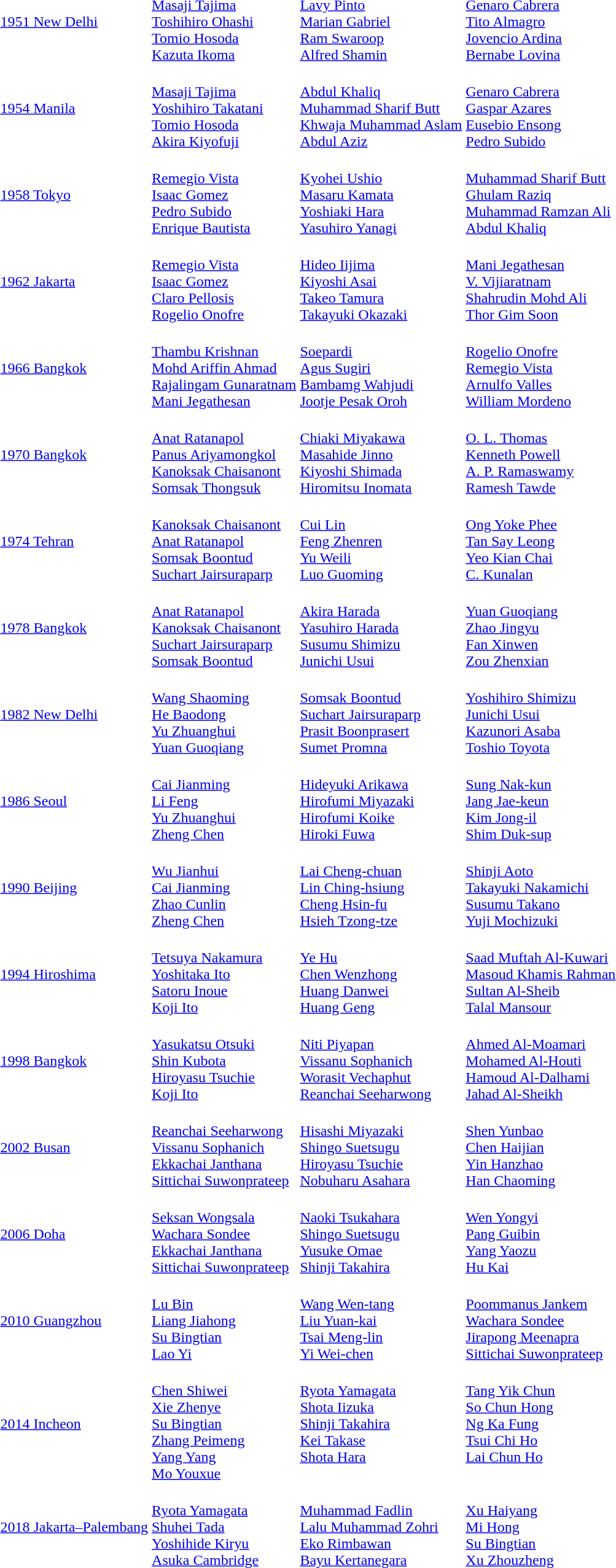<table>
<tr>
<td><a href='#'>1951 New Delhi</a></td>
<td><br><a href='#'>Masaji Tajima</a><br><a href='#'>Toshihiro Ohashi</a><br><a href='#'>Tomio Hosoda</a><br><a href='#'>Kazuta Ikoma</a></td>
<td><br><a href='#'>Lavy Pinto</a><br><a href='#'>Marian Gabriel</a><br><a href='#'>Ram Swaroop</a><br><a href='#'>Alfred Shamin</a></td>
<td><br><a href='#'>Genaro Cabrera</a><br><a href='#'>Tito Almagro</a><br><a href='#'>Jovencio Ardina</a><br><a href='#'>Bernabe Lovina</a></td>
</tr>
<tr>
<td><a href='#'>1954 Manila</a></td>
<td><br><a href='#'>Masaji Tajima</a><br><a href='#'>Yoshihiro Takatani</a><br><a href='#'>Tomio Hosoda</a><br><a href='#'>Akira Kiyofuji</a></td>
<td><br><a href='#'>Abdul Khaliq</a><br><a href='#'>Muhammad Sharif Butt</a><br><a href='#'>Khwaja Muhammad Aslam</a><br><a href='#'>Abdul Aziz</a></td>
<td><br><a href='#'>Genaro Cabrera</a><br><a href='#'>Gaspar Azares</a><br><a href='#'>Eusebio Ensong</a><br><a href='#'>Pedro Subido</a></td>
</tr>
<tr>
<td><a href='#'>1958 Tokyo</a></td>
<td><br><a href='#'>Remegio Vista</a><br><a href='#'>Isaac Gomez</a><br><a href='#'>Pedro Subido</a><br><a href='#'>Enrique Bautista</a></td>
<td><br><a href='#'>Kyohei Ushio</a><br><a href='#'>Masaru Kamata</a><br><a href='#'>Yoshiaki Hara</a><br><a href='#'>Yasuhiro Yanagi</a></td>
<td><br><a href='#'>Muhammad Sharif Butt</a><br><a href='#'>Ghulam Raziq</a><br><a href='#'>Muhammad Ramzan Ali</a><br><a href='#'>Abdul Khaliq</a></td>
</tr>
<tr>
<td><a href='#'>1962 Jakarta</a></td>
<td><br><a href='#'>Remegio Vista</a><br><a href='#'>Isaac Gomez</a><br><a href='#'>Claro Pellosis</a><br><a href='#'>Rogelio Onofre</a></td>
<td><br><a href='#'>Hideo Iijima</a><br><a href='#'>Kiyoshi Asai</a><br><a href='#'>Takeo Tamura</a><br><a href='#'>Takayuki Okazaki</a></td>
<td><br><a href='#'>Mani Jegathesan</a><br><a href='#'>V. Vijiaratnam</a><br><a href='#'>Shahrudin Mohd Ali</a><br><a href='#'>Thor Gim Soon</a></td>
</tr>
<tr>
<td><a href='#'>1966 Bangkok</a></td>
<td><br><a href='#'>Thambu Krishnan</a><br><a href='#'>Mohd Ariffin Ahmad</a><br><a href='#'>Rajalingam Gunaratnam</a><br><a href='#'>Mani Jegathesan</a></td>
<td><br><a href='#'>Soepardi</a><br><a href='#'>Agus Sugiri</a><br><a href='#'>Bambamg Wahjudi</a><br><a href='#'>Jootje Pesak Oroh</a></td>
<td><br><a href='#'>Rogelio Onofre</a><br><a href='#'>Remegio Vista</a><br><a href='#'>Arnulfo Valles</a><br><a href='#'>William Mordeno</a></td>
</tr>
<tr>
<td><a href='#'>1970 Bangkok</a></td>
<td><br><a href='#'>Anat Ratanapol</a><br><a href='#'>Panus Ariyamongkol</a><br><a href='#'>Kanoksak Chaisanont</a><br><a href='#'>Somsak Thongsuk</a></td>
<td><br><a href='#'>Chiaki Miyakawa</a><br><a href='#'>Masahide Jinno</a><br><a href='#'>Kiyoshi Shimada</a><br><a href='#'>Hiromitsu Inomata</a></td>
<td><br><a href='#'>O. L. Thomas</a><br><a href='#'>Kenneth Powell</a><br><a href='#'>A. P. Ramaswamy</a><br><a href='#'>Ramesh Tawde</a></td>
</tr>
<tr>
<td><a href='#'>1974 Tehran</a></td>
<td><br><a href='#'>Kanoksak Chaisanont</a><br><a href='#'>Anat Ratanapol</a><br><a href='#'>Somsak Boontud</a><br><a href='#'>Suchart Jairsuraparp</a></td>
<td><br><a href='#'>Cui Lin</a><br><a href='#'>Feng Zhenren</a><br><a href='#'>Yu Weili</a><br><a href='#'>Luo Guoming</a></td>
<td><br><a href='#'>Ong Yoke Phee</a><br><a href='#'>Tan Say Leong</a><br><a href='#'>Yeo Kian Chai</a><br><a href='#'>C. Kunalan</a></td>
</tr>
<tr>
<td><a href='#'>1978 Bangkok</a></td>
<td><br><a href='#'>Anat Ratanapol</a><br><a href='#'>Kanoksak Chaisanont</a><br><a href='#'>Suchart Jairsuraparp</a><br><a href='#'>Somsak Boontud</a></td>
<td><br><a href='#'>Akira Harada</a><br><a href='#'>Yasuhiro Harada</a><br><a href='#'>Susumu Shimizu</a><br><a href='#'>Junichi Usui</a></td>
<td><br><a href='#'>Yuan Guoqiang</a><br><a href='#'>Zhao Jingyu</a><br><a href='#'>Fan Xinwen</a><br><a href='#'>Zou Zhenxian</a></td>
</tr>
<tr>
<td><a href='#'>1982 New Delhi</a></td>
<td><br><a href='#'>Wang Shaoming</a><br><a href='#'>He Baodong</a><br><a href='#'>Yu Zhuanghui</a><br><a href='#'>Yuan Guoqiang</a></td>
<td><br><a href='#'>Somsak Boontud</a><br><a href='#'>Suchart Jairsuraparp</a><br><a href='#'>Prasit Boonprasert</a><br><a href='#'>Sumet Promna</a></td>
<td><br><a href='#'>Yoshihiro Shimizu</a><br><a href='#'>Junichi Usui</a><br><a href='#'>Kazunori Asaba</a><br><a href='#'>Toshio Toyota</a></td>
</tr>
<tr>
<td><a href='#'>1986 Seoul</a></td>
<td><br><a href='#'>Cai Jianming</a><br><a href='#'>Li Feng</a><br><a href='#'>Yu Zhuanghui</a><br><a href='#'>Zheng Chen</a></td>
<td><br><a href='#'>Hideyuki Arikawa</a><br><a href='#'>Hirofumi Miyazaki</a><br><a href='#'>Hirofumi Koike</a><br><a href='#'>Hiroki Fuwa</a></td>
<td><br><a href='#'>Sung Nak-kun</a><br><a href='#'>Jang Jae-keun</a><br><a href='#'>Kim Jong-il</a><br><a href='#'>Shim Duk-sup</a></td>
</tr>
<tr>
<td><a href='#'>1990 Beijing</a></td>
<td><br><a href='#'>Wu Jianhui</a><br><a href='#'>Cai Jianming</a><br><a href='#'>Zhao Cunlin</a><br><a href='#'>Zheng Chen</a></td>
<td><br><a href='#'>Lai Cheng-chuan</a><br><a href='#'>Lin Ching-hsiung</a><br><a href='#'>Cheng Hsin-fu</a><br><a href='#'>Hsieh Tzong-tze</a></td>
<td><br><a href='#'>Shinji Aoto</a><br><a href='#'>Takayuki Nakamichi</a><br><a href='#'>Susumu Takano</a><br><a href='#'>Yuji Mochizuki</a></td>
</tr>
<tr>
<td><a href='#'>1994 Hiroshima</a></td>
<td><br><a href='#'>Tetsuya Nakamura</a><br><a href='#'>Yoshitaka Ito</a><br><a href='#'>Satoru Inoue</a><br><a href='#'>Koji Ito</a></td>
<td><br><a href='#'>Ye Hu</a><br><a href='#'>Chen Wenzhong</a><br><a href='#'>Huang Danwei</a><br><a href='#'>Huang Geng</a></td>
<td><br><a href='#'>Saad Muftah Al-Kuwari</a><br><a href='#'>Masoud Khamis Rahman</a><br><a href='#'>Sultan Al-Sheib</a><br><a href='#'>Talal Mansour</a></td>
</tr>
<tr>
<td><a href='#'>1998 Bangkok</a></td>
<td><br><a href='#'>Yasukatsu Otsuki</a><br><a href='#'>Shin Kubota</a><br><a href='#'>Hiroyasu Tsuchie</a><br><a href='#'>Koji Ito</a></td>
<td><br><a href='#'>Niti Piyapan</a><br><a href='#'>Vissanu Sophanich</a><br><a href='#'>Worasit Vechaphut</a><br><a href='#'>Reanchai Seeharwong</a></td>
<td><br><a href='#'>Ahmed Al-Moamari</a><br><a href='#'>Mohamed Al-Houti</a><br><a href='#'>Hamoud Al-Dalhami</a><br><a href='#'>Jahad Al-Sheikh</a></td>
</tr>
<tr>
<td><a href='#'>2002 Busan</a></td>
<td><br><a href='#'>Reanchai Seeharwong</a><br><a href='#'>Vissanu Sophanich</a><br><a href='#'>Ekkachai Janthana</a><br><a href='#'>Sittichai Suwonprateep</a></td>
<td><br><a href='#'>Hisashi Miyazaki</a><br><a href='#'>Shingo Suetsugu</a><br><a href='#'>Hiroyasu Tsuchie</a><br><a href='#'>Nobuharu Asahara</a></td>
<td><br><a href='#'>Shen Yunbao</a><br><a href='#'>Chen Haijian</a><br><a href='#'>Yin Hanzhao</a><br><a href='#'>Han Chaoming</a></td>
</tr>
<tr>
<td><a href='#'>2006 Doha</a></td>
<td><br><a href='#'>Seksan Wongsala</a><br><a href='#'>Wachara Sondee</a><br><a href='#'>Ekkachai Janthana</a><br><a href='#'>Sittichai Suwonprateep</a></td>
<td><br><a href='#'>Naoki Tsukahara</a><br><a href='#'>Shingo Suetsugu</a><br><a href='#'>Yusuke Omae</a><br><a href='#'>Shinji Takahira</a></td>
<td><br><a href='#'>Wen Yongyi</a><br><a href='#'>Pang Guibin</a><br><a href='#'>Yang Yaozu</a><br><a href='#'>Hu Kai</a></td>
</tr>
<tr>
<td><a href='#'>2010 Guangzhou</a></td>
<td><br><a href='#'>Lu Bin</a><br><a href='#'>Liang Jiahong</a><br><a href='#'>Su Bingtian</a><br><a href='#'>Lao Yi</a></td>
<td><br><a href='#'>Wang Wen-tang</a><br><a href='#'>Liu Yuan-kai</a><br><a href='#'>Tsai Meng-lin</a><br><a href='#'>Yi Wei-chen</a></td>
<td><br><a href='#'>Poommanus Jankem</a><br><a href='#'>Wachara Sondee</a><br><a href='#'>Jirapong Meenapra</a><br><a href='#'>Sittichai Suwonprateep</a></td>
</tr>
<tr>
<td><a href='#'>2014 Incheon</a></td>
<td><br><a href='#'>Chen Shiwei</a><br><a href='#'>Xie Zhenye</a><br><a href='#'>Su Bingtian</a><br><a href='#'>Zhang Peimeng</a><br><a href='#'>Yang Yang</a><br><a href='#'>Mo Youxue</a></td>
<td valign=top><br><a href='#'>Ryota Yamagata</a><br><a href='#'>Shota Iizuka</a><br><a href='#'>Shinji Takahira</a><br><a href='#'>Kei Takase</a><br><a href='#'>Shota Hara</a></td>
<td valign=top><br><a href='#'>Tang Yik Chun</a><br><a href='#'>So Chun Hong</a><br><a href='#'>Ng Ka Fung</a><br><a href='#'>Tsui Chi Ho</a><br><a href='#'>Lai Chun Ho</a></td>
</tr>
<tr>
<td><a href='#'>2018 Jakarta–Palembang</a></td>
<td><br><a href='#'>Ryota Yamagata</a><br><a href='#'>Shuhei Tada</a><br><a href='#'>Yoshihide Kiryu</a><br><a href='#'>Asuka Cambridge</a></td>
<td><br><a href='#'>Muhammad Fadlin</a><br><a href='#'>Lalu Muhammad Zohri</a><br><a href='#'>Eko Rimbawan</a><br><a href='#'>Bayu Kertanegara</a></td>
<td><br><a href='#'>Xu Haiyang</a><br><a href='#'>Mi Hong</a><br><a href='#'>Su Bingtian</a><br><a href='#'>Xu Zhouzheng</a></td>
</tr>
</table>
